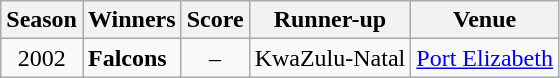<table class="wikitable" style="text-align:center;">
<tr>
<th>Season</th>
<th>Winners</th>
<th>Score</th>
<th>Runner-up</th>
<th>Venue</th>
</tr>
<tr>
<td>2002</td>
<td align=left><strong>Falcons</strong></td>
<td>–</td>
<td align=left>KwaZulu-Natal</td>
<td align=left><a href='#'>Port Elizabeth</a></td>
</tr>
</table>
